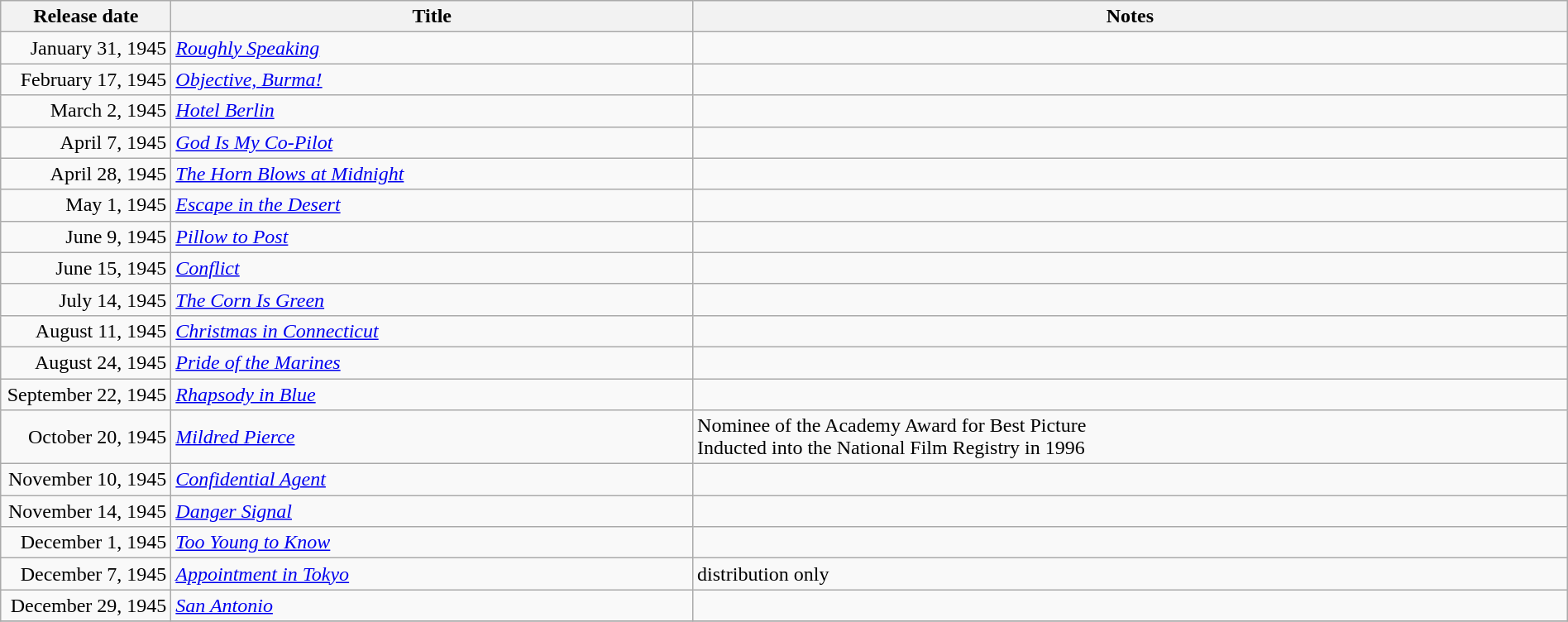<table class="wikitable sortable" style="width:100%;">
<tr>
<th scope="col" style="width:130px;">Release date</th>
<th>Title</th>
<th>Notes</th>
</tr>
<tr>
<td style="text-align:right;">January 31, 1945</td>
<td><em><a href='#'>Roughly Speaking</a></em></td>
<td></td>
</tr>
<tr>
<td style="text-align:right;">February 17, 1945</td>
<td><em><a href='#'>Objective, Burma!</a></em></td>
<td></td>
</tr>
<tr>
<td style="text-align:right;">March 2, 1945</td>
<td><em><a href='#'>Hotel Berlin</a></em></td>
<td></td>
</tr>
<tr>
<td style="text-align:right;">April 7, 1945</td>
<td><em><a href='#'>God Is My Co-Pilot</a></em></td>
<td></td>
</tr>
<tr>
<td style="text-align:right;">April 28, 1945</td>
<td><em><a href='#'>The Horn Blows at Midnight</a></em></td>
<td></td>
</tr>
<tr>
<td style="text-align:right;">May 1, 1945</td>
<td><em><a href='#'>Escape in the Desert</a></em></td>
<td></td>
</tr>
<tr>
<td style="text-align:right;">June 9, 1945</td>
<td><em><a href='#'>Pillow to Post</a></em></td>
<td></td>
</tr>
<tr>
<td style="text-align:right;">June 15, 1945</td>
<td><em><a href='#'>Conflict</a></em></td>
<td></td>
</tr>
<tr>
<td style="text-align:right;">July 14, 1945</td>
<td><em><a href='#'>The Corn Is Green</a></em></td>
<td></td>
</tr>
<tr>
<td style="text-align:right;">August 11, 1945</td>
<td><em><a href='#'>Christmas in Connecticut</a></em></td>
<td></td>
</tr>
<tr>
<td style="text-align:right;">August 24, 1945</td>
<td><em><a href='#'>Pride of the Marines</a></em></td>
<td></td>
</tr>
<tr>
<td style="text-align:right;">September 22, 1945</td>
<td><em><a href='#'>Rhapsody in Blue</a></em></td>
<td></td>
</tr>
<tr>
<td style="text-align:right;">October 20, 1945</td>
<td><em><a href='#'>Mildred Pierce</a></em></td>
<td>Nominee of the Academy Award for Best Picture<br>Inducted into the National Film Registry in 1996</td>
</tr>
<tr>
<td style="text-align:right;">November 10, 1945</td>
<td><em><a href='#'>Confidential Agent</a></em></td>
<td></td>
</tr>
<tr>
<td style="text-align:right;">November 14, 1945</td>
<td><em><a href='#'>Danger Signal</a></em></td>
<td></td>
</tr>
<tr>
<td style="text-align:right;">December 1, 1945</td>
<td><em><a href='#'>Too Young to Know</a></em></td>
<td></td>
</tr>
<tr>
<td style="text-align:right;">December 7, 1945</td>
<td><em><a href='#'>Appointment in Tokyo</a></em></td>
<td>distribution only</td>
</tr>
<tr>
<td style="text-align:right;">December 29, 1945</td>
<td><em><a href='#'>San Antonio</a></em></td>
<td></td>
</tr>
<tr>
</tr>
</table>
